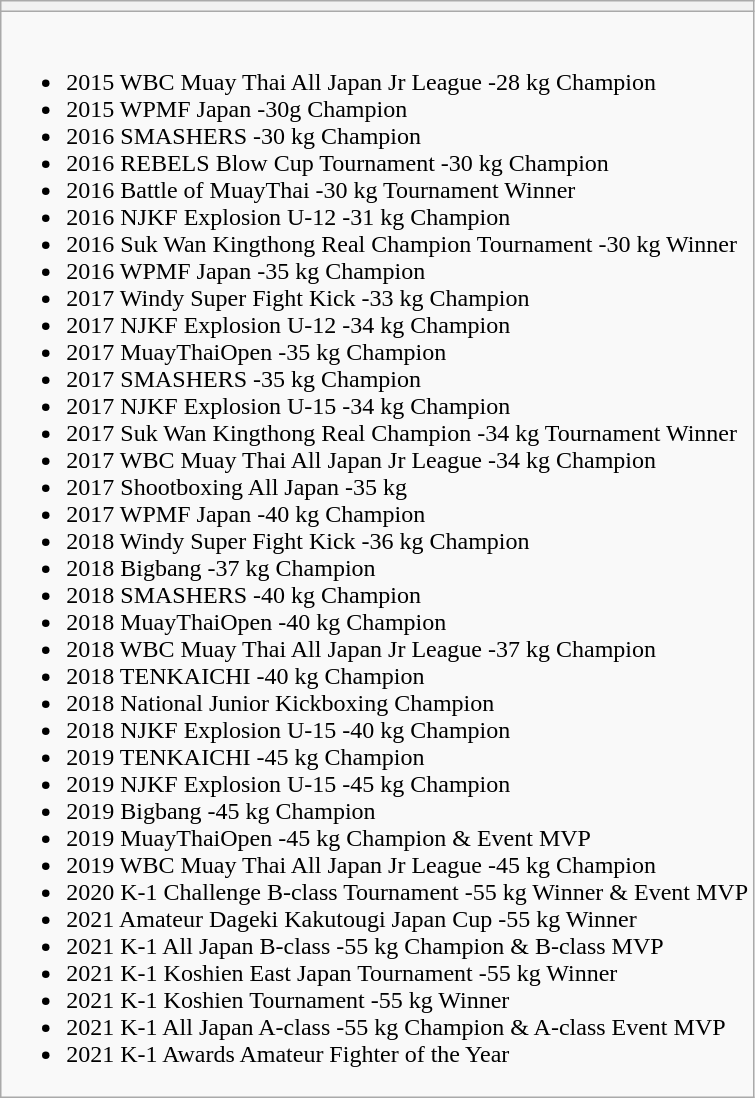<table class="wikitable mw-collapsible mw-collapsed">
<tr>
<th></th>
</tr>
<tr>
<td><br><ul><li>2015 WBC Muay Thai All Japan Jr League -28 kg Champion</li><li>2015 WPMF Japan -30g Champion</li><li>2016 SMASHERS -30 kg Champion</li><li>2016 REBELS Blow Cup Tournament -30 kg Champion</li><li>2016 Battle of MuayThai -30 kg Tournament Winner</li><li>2016 NJKF Explosion U-12 -31 kg Champion</li><li>2016 Suk Wan Kingthong Real Champion Tournament -30 kg Winner</li><li>2016 WPMF Japan -35 kg Champion</li><li>2017 Windy Super Fight Kick -33 kg Champion</li><li>2017 NJKF Explosion U-12 -34 kg Champion</li><li>2017 MuayThaiOpen -35 kg Champion</li><li>2017 SMASHERS -35 kg Champion</li><li>2017 NJKF Explosion U-15 -34 kg Champion</li><li>2017 Suk Wan Kingthong Real Champion -34 kg Tournament Winner</li><li>2017 WBC Muay Thai All Japan Jr League -34 kg Champion</li><li>2017 Shootboxing All Japan -35 kg</li><li>2017 WPMF Japan -40 kg Champion</li><li>2018 Windy Super Fight Kick -36 kg Champion</li><li>2018 Bigbang -37 kg Champion</li><li>2018 SMASHERS -40 kg Champion</li><li>2018 MuayThaiOpen -40 kg Champion</li><li>2018 WBC Muay Thai All Japan Jr League -37 kg Champion</li><li>2018 TENKAICHI -40 kg Champion</li><li>2018 National Junior Kickboxing Champion</li><li>2018 NJKF Explosion U-15 -40 kg Champion</li><li>2019 TENKAICHI -45 kg Champion</li><li>2019 NJKF Explosion U-15 -45 kg Champion</li><li>2019 Bigbang -45 kg Champion</li><li>2019 MuayThaiOpen -45 kg Champion & Event MVP</li><li>2019 WBC Muay Thai All Japan Jr League -45 kg Champion</li><li>2020 K-1 Challenge B-class Tournament -55 kg Winner & Event MVP</li><li>2021 Amateur Dageki Kakutougi Japan Cup -55 kg Winner</li><li>2021 K-1 All Japan B-class -55 kg Champion & B-class MVP</li><li>2021 K-1 Koshien East Japan Tournament -55 kg Winner</li><li>2021 K-1 Koshien Tournament -55 kg Winner</li><li>2021 K-1 All Japan A-class -55 kg Champion & A-class Event MVP</li><li>2021 K-1 Awards Amateur Fighter of the Year</li></ul></td>
</tr>
</table>
